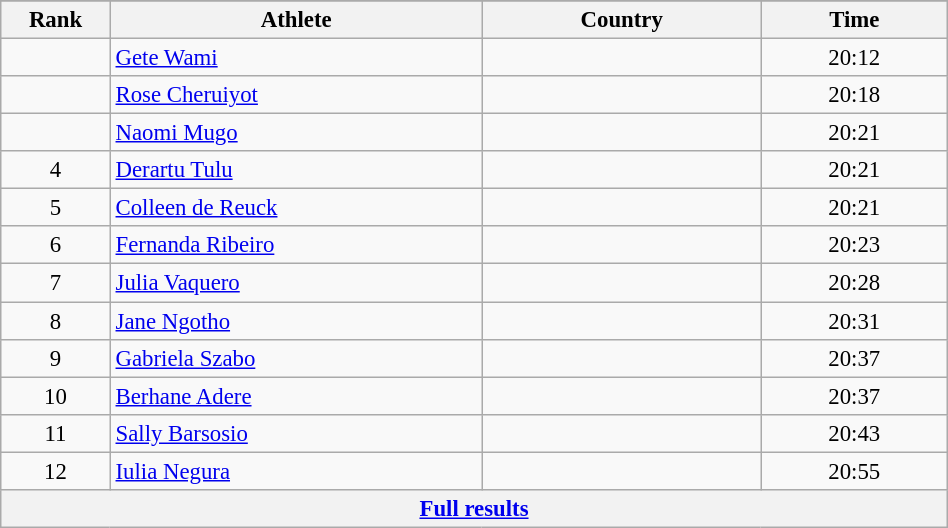<table class="wikitable sortable" style=" text-align:center; font-size:95%;" width="50%">
<tr>
</tr>
<tr>
<th width=5%>Rank</th>
<th width=20%>Athlete</th>
<th width=15%>Country</th>
<th width=10%>Time</th>
</tr>
<tr>
<td align=center></td>
<td align=left><a href='#'>Gete Wami</a></td>
<td align=left></td>
<td>20:12</td>
</tr>
<tr>
<td align=center></td>
<td align=left><a href='#'>Rose Cheruiyot</a></td>
<td align=left></td>
<td>20:18</td>
</tr>
<tr>
<td align=center></td>
<td align=left><a href='#'>Naomi Mugo</a></td>
<td align=left></td>
<td>20:21</td>
</tr>
<tr>
<td align=center>4</td>
<td align=left><a href='#'>Derartu Tulu</a></td>
<td align=left></td>
<td>20:21</td>
</tr>
<tr>
<td align=center>5</td>
<td align=left><a href='#'>Colleen de Reuck</a></td>
<td align=left></td>
<td>20:21</td>
</tr>
<tr>
<td align=center>6</td>
<td align=left><a href='#'>Fernanda Ribeiro</a></td>
<td align=left></td>
<td>20:23</td>
</tr>
<tr>
<td align=center>7</td>
<td align=left><a href='#'>Julia Vaquero</a></td>
<td align=left></td>
<td>20:28</td>
</tr>
<tr>
<td align=center>8</td>
<td align=left><a href='#'>Jane Ngotho</a></td>
<td align=left></td>
<td>20:31</td>
</tr>
<tr>
<td align=center>9</td>
<td align=left><a href='#'>Gabriela Szabo</a></td>
<td align=left></td>
<td>20:37</td>
</tr>
<tr>
<td align=center>10</td>
<td align=left><a href='#'>Berhane Adere</a></td>
<td align=left></td>
<td>20:37</td>
</tr>
<tr>
<td align=center>11</td>
<td align=left><a href='#'>Sally Barsosio</a></td>
<td align=left></td>
<td>20:43</td>
</tr>
<tr>
<td align=center>12</td>
<td align=left><a href='#'>Iulia Negura</a></td>
<td align=left></td>
<td>20:55</td>
</tr>
<tr class="sortbottom">
<th colspan=4 align=center><a href='#'>Full results</a></th>
</tr>
</table>
